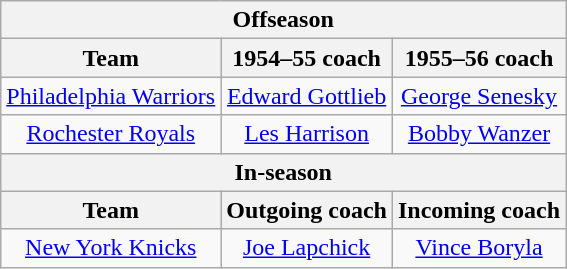<table class="wikitable" border="1" style="text-align: center">
<tr>
<th colspan="3">Offseason</th>
</tr>
<tr>
<th>Team</th>
<th>1954–55 coach</th>
<th>1955–56 coach</th>
</tr>
<tr>
<td><a href='#'>Philadelphia Warriors</a></td>
<td><a href='#'>Edward Gottlieb</a></td>
<td><a href='#'>George Senesky</a></td>
</tr>
<tr>
<td><a href='#'>Rochester Royals</a></td>
<td><a href='#'>Les Harrison</a></td>
<td><a href='#'>Bobby Wanzer</a></td>
</tr>
<tr>
<th colspan="3">In-season</th>
</tr>
<tr>
<th>Team</th>
<th>Outgoing coach</th>
<th>Incoming coach</th>
</tr>
<tr>
<td><a href='#'>New York Knicks</a></td>
<td><a href='#'>Joe Lapchick</a></td>
<td><a href='#'>Vince Boryla</a></td>
</tr>
</table>
